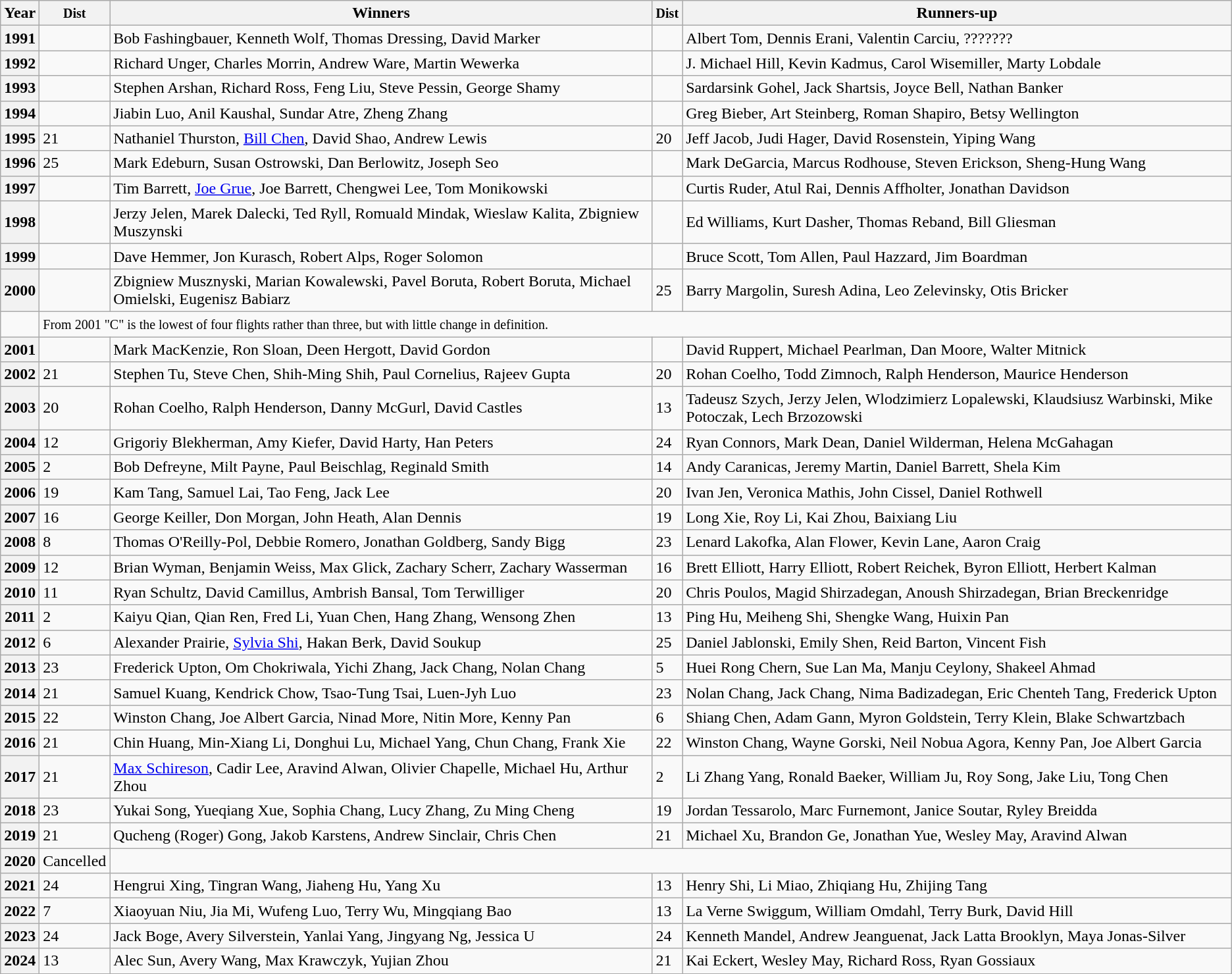<table class="wikitable" >
<tr>
<th>Year</th>
<th><small>Dist</small></th>
<th>Winners</th>
<th><small>Dist</small></th>
<th>Runners-up</th>
</tr>
<tr>
<th>1991</th>
<td></td>
<td>Bob Fashingbauer, Kenneth Wolf, Thomas Dressing, David Marker</td>
<td></td>
<td>Albert Tom, Dennis Erani, Valentin Carciu, ???????</td>
</tr>
<tr>
<th>1992</th>
<td></td>
<td>Richard Unger, Charles Morrin, Andrew Ware, Martin Wewerka</td>
<td></td>
<td>J. Michael Hill, Kevin Kadmus, Carol Wisemiller, Marty Lobdale</td>
</tr>
<tr>
<th>1993</th>
<td></td>
<td>Stephen Arshan, Richard Ross, Feng Liu, Steve Pessin, George Shamy</td>
<td></td>
<td>Sardarsink Gohel, Jack Shartsis, Joyce Bell, Nathan Banker</td>
</tr>
<tr>
<th>1994</th>
<td></td>
<td>Jiabin Luo, Anil Kaushal, Sundar Atre, Zheng Zhang</td>
<td></td>
<td>Greg Bieber, Art Steinberg, Roman Shapiro, Betsy Wellington</td>
</tr>
<tr>
<th>1995</th>
<td>21</td>
<td>Nathaniel Thurston, <a href='#'>Bill Chen</a>, David Shao, Andrew Lewis</td>
<td>20</td>
<td>Jeff Jacob, Judi Hager, David Rosenstein, Yiping Wang</td>
</tr>
<tr>
<th>1996</th>
<td>25</td>
<td>Mark Edeburn, Susan Ostrowski, Dan Berlowitz, Joseph Seo</td>
<td></td>
<td>Mark DeGarcia, Marcus Rodhouse, Steven Erickson, Sheng-Hung Wang</td>
</tr>
<tr>
<th>1997</th>
<td></td>
<td>Tim Barrett, <a href='#'>Joe Grue</a>, Joe Barrett, Chengwei Lee, Tom Monikowski</td>
<td></td>
<td>Curtis Ruder, Atul Rai, Dennis Affholter, Jonathan Davidson</td>
</tr>
<tr>
<th>1998</th>
<td></td>
<td>Jerzy Jelen, Marek Dalecki, Ted Ryll, Romuald Mindak, Wieslaw Kalita, Zbigniew Muszynski</td>
<td></td>
<td>Ed Williams, Kurt Dasher, Thomas Reband, Bill Gliesman</td>
</tr>
<tr>
<th>1999</th>
<td></td>
<td>Dave Hemmer, Jon Kurasch, Robert Alps, Roger Solomon</td>
<td></td>
<td>Bruce Scott, Tom Allen, Paul Hazzard, Jim Boardman</td>
</tr>
<tr>
<th>2000</th>
<td></td>
<td>Zbigniew Musznyski, Marian Kowalewski, Pavel Boruta, Robert Boruta, Michael Omielski, Eugenisz Babiarz</td>
<td>25</td>
<td>Barry Margolin, Suresh Adina, Leo Zelevinsky, Otis Bricker</td>
</tr>
<tr>
<td></td>
<td colspan=4><small>From 2001 "C" is the lowest of four flights rather than three, but with little change in definition.</small></td>
</tr>
<tr>
<th>2001</th>
<td></td>
<td>Mark MacKenzie, Ron Sloan, Deen Hergott, David Gordon</td>
<td></td>
<td>David Ruppert, Michael Pearlman, Dan Moore, Walter Mitnick</td>
</tr>
<tr>
<th>2002</th>
<td>21</td>
<td>Stephen Tu, Steve Chen, Shih-Ming Shih, Paul Cornelius, Rajeev Gupta</td>
<td>20</td>
<td>Rohan Coelho, Todd Zimnoch, Ralph Henderson, Maurice Henderson</td>
</tr>
<tr>
<th>2003</th>
<td>20</td>
<td>Rohan Coelho, Ralph Henderson, Danny McGurl, David Castles</td>
<td>13</td>
<td>Tadeusz Szych, Jerzy Jelen, Wlodzimierz Lopalewski, Klaudsiusz Warbinski, Mike Potoczak, Lech Brzozowski</td>
</tr>
<tr>
<th>2004</th>
<td>12</td>
<td>Grigoriy Blekherman, Amy Kiefer, David Harty, Han Peters</td>
<td>24</td>
<td>Ryan Connors, Mark Dean, Daniel Wilderman, Helena McGahagan</td>
</tr>
<tr>
<th>2005</th>
<td>2</td>
<td>Bob Defreyne, Milt Payne, Paul Beischlag, Reginald Smith</td>
<td>14</td>
<td>Andy Caranicas, Jeremy Martin, Daniel Barrett, Shela Kim</td>
</tr>
<tr>
<th>2006</th>
<td>19</td>
<td>Kam Tang, Samuel Lai, Tao Feng, Jack Lee</td>
<td>20</td>
<td>Ivan Jen, Veronica Mathis, John Cissel, Daniel Rothwell</td>
</tr>
<tr>
<th>2007</th>
<td>16</td>
<td>George Keiller, Don Morgan, John Heath, Alan Dennis</td>
<td>19</td>
<td>Long Xie, Roy Li, Kai Zhou, Baixiang Liu</td>
</tr>
<tr>
<th>2008</th>
<td>8</td>
<td>Thomas O'Reilly-Pol, Debbie Romero, Jonathan Goldberg, Sandy Bigg</td>
<td>23</td>
<td>Lenard Lakofka, Alan Flower, Kevin Lane, Aaron Craig</td>
</tr>
<tr>
<th>2009</th>
<td>12</td>
<td>Brian Wyman, Benjamin Weiss, Max Glick, Zachary Scherr, Zachary Wasserman</td>
<td>16</td>
<td>Brett Elliott, Harry Elliott, Robert Reichek, Byron Elliott, Herbert Kalman</td>
</tr>
<tr>
<th>2010</th>
<td>11</td>
<td>Ryan Schultz, David Camillus, Ambrish Bansal, Tom Terwilliger</td>
<td>20</td>
<td>Chris Poulos, Magid Shirzadegan, Anoush Shirzadegan, Brian Breckenridge</td>
</tr>
<tr>
<th>2011<br></th>
<td>2</td>
<td>Kaiyu Qian, Qian Ren, Fred Li, Yuan Chen, Hang Zhang, Wensong Zhen</td>
<td>13</td>
<td>Ping Hu, Meiheng Shi, Shengke Wang, Huixin Pan</td>
</tr>
<tr>
<th>2012</th>
<td>6</td>
<td>Alexander Prairie, <a href='#'>Sylvia Shi</a>, Hakan Berk, David Soukup</td>
<td>25</td>
<td>Daniel Jablonski, Emily Shen, Reid Barton, Vincent Fish</td>
</tr>
<tr>
<th>2013</th>
<td>23</td>
<td>Frederick Upton, Om Chokriwala, Yichi Zhang, Jack Chang, Nolan Chang</td>
<td>5</td>
<td>Huei Rong Chern, Sue Lan Ma, Manju Ceylony, Shakeel Ahmad</td>
</tr>
<tr>
<th>2014</th>
<td>21</td>
<td>Samuel Kuang, Kendrick Chow, Tsao-Tung Tsai, Luen-Jyh Luo</td>
<td>23</td>
<td>Nolan Chang, Jack Chang, Nima Badizadegan, Eric Chenteh Tang, Frederick Upton</td>
</tr>
<tr>
<th>2015</th>
<td>22</td>
<td>Winston Chang, Joe Albert Garcia, Ninad More, Nitin More, Kenny Pan</td>
<td>6</td>
<td>Shiang Chen, Adam Gann, Myron Goldstein, Terry Klein, Blake Schwartzbach</td>
</tr>
<tr>
<th>2016</th>
<td>21</td>
<td>Chin Huang, Min-Xiang Li, Donghui Lu, Michael Yang, Chun Chang, Frank Xie</td>
<td>22</td>
<td>Winston Chang, Wayne Gorski, Neil Nobua Agora, Kenny Pan, Joe Albert Garcia</td>
</tr>
<tr>
<th>2017</th>
<td>21</td>
<td><a href='#'>Max Schireson</a>, Cadir Lee, Aravind Alwan, Olivier Chapelle, Michael Hu, Arthur Zhou</td>
<td>2</td>
<td>Li Zhang Yang, Ronald Baeker, William Ju, Roy Song, Jake Liu, Tong Chen</td>
</tr>
<tr>
<th>2018</th>
<td>23</td>
<td>Yukai Song, Yueqiang Xue, Sophia Chang, Lucy Zhang, Zu Ming Cheng</td>
<td>19</td>
<td>Jordan Tessarolo, Marc Furnemont, Janice Soutar, Ryley Breidda</td>
</tr>
<tr>
<th>2019</th>
<td>21</td>
<td>Qucheng (Roger) Gong, Jakob Karstens, Andrew Sinclair, Chris Chen</td>
<td>21</td>
<td>Michael Xu, Brandon Ge, Jonathan Yue, Wesley May, Aravind Alwan</td>
</tr>
<tr>
<th>2020</th>
<td>Cancelled</td>
</tr>
<tr>
<th>2021</th>
<td>24</td>
<td>Hengrui Xing, Tingran Wang, Jiaheng Hu, Yang Xu</td>
<td>13</td>
<td>Henry Shi, Li Miao, Zhiqiang Hu, Zhijing Tang</td>
</tr>
<tr>
<th>2022</th>
<td>7</td>
<td>Xiaoyuan Niu, Jia Mi, Wufeng Luo, Terry Wu, Mingqiang Bao</td>
<td>13</td>
<td>La Verne Swiggum, William Omdahl, Terry Burk, David Hill</td>
</tr>
<tr>
<th>2023</th>
<td>24</td>
<td>Jack Boge, Avery Silverstein, Yanlai Yang, Jingyang Ng, Jessica U</td>
<td>24</td>
<td>Kenneth Mandel, Andrew Jeanguenat, Jack Latta Brooklyn, Maya Jonas-Silver</td>
</tr>
<tr>
<th>2024</th>
<td>13</td>
<td>Alec Sun, Avery Wang, Max Krawczyk, Yujian Zhou</td>
<td>21</td>
<td>Kai Eckert, Wesley May, Richard Ross, Ryan Gossiaux</td>
</tr>
</table>
